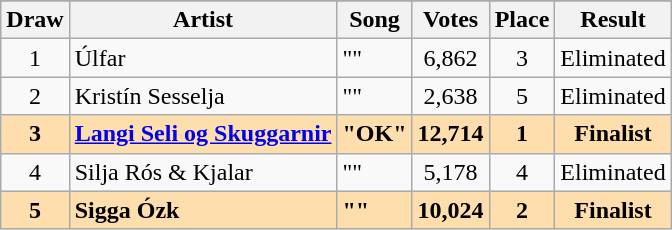<table class="sortable wikitable plainrowheaders" style="margin: 1em auto 1em auto; text-align:center">
<tr>
</tr>
<tr>
<th scope="col">Draw</th>
<th scope="col">Artist</th>
<th scope="col">Song</th>
<th>Votes</th>
<th>Place</th>
<th scope="col">Result</th>
</tr>
<tr>
<td>1</td>
<td align="left">Úlfar</td>
<td align="left">""</td>
<td>6,862</td>
<td>3</td>
<td>Eliminated</td>
</tr>
<tr>
<td>2</td>
<td align="left">Kristín Sesselja</td>
<td align="left">""</td>
<td>2,638</td>
<td>5</td>
<td>Eliminated</td>
</tr>
<tr style="font-weight:bold; background:navajowhite;">
<td>3</td>
<td align="left"><a href='#'>Langi Seli og Skuggarnir</a></td>
<td align="left">"OK"</td>
<td>12,714</td>
<td>1</td>
<td>Finalist</td>
</tr>
<tr>
<td>4</td>
<td align="left">Silja Rós & Kjalar</td>
<td align="left">""</td>
<td>5,178</td>
<td>4</td>
<td>Eliminated</td>
</tr>
<tr style="font-weight:bold; background:navajowhite;">
<td>5</td>
<td align="left">Sigga Ózk</td>
<td align="left">""</td>
<td>10,024</td>
<td>2</td>
<td>Finalist</td>
</tr>
</table>
